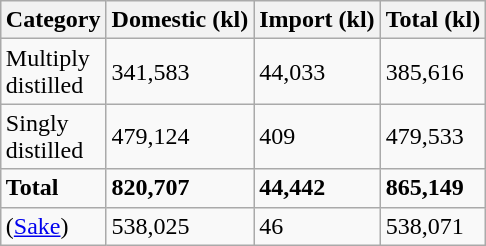<table class="wikitable" style="margin-left:auto;margin-right:auto">
<tr>
<th style="width:2em;">Category</th>
<th>Domestic (kl)</th>
<th>Import (kl)</th>
<th>Total (kl)</th>
</tr>
<tr>
<td>Multiply distilled</td>
<td>341,583</td>
<td>44,033</td>
<td>385,616</td>
</tr>
<tr>
<td>Singly distilled</td>
<td>479,124</td>
<td>409</td>
<td>479,533</td>
</tr>
<tr>
<td><strong>Total</strong></td>
<td><strong>820,707</strong></td>
<td><strong>44,442</strong></td>
<td><strong>865,149</strong></td>
</tr>
<tr>
<td>(<a href='#'>Sake</a>)</td>
<td>538,025</td>
<td>46</td>
<td>538,071</td>
</tr>
</table>
